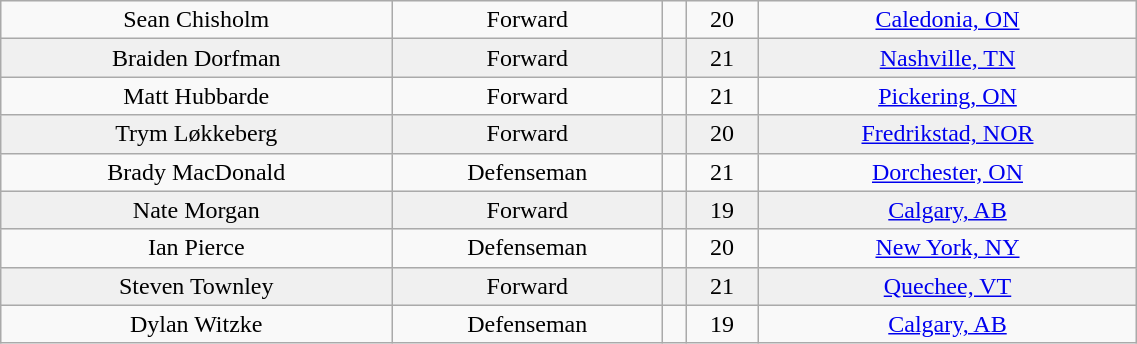<table class="wikitable" width="60%">
<tr align="center" bgcolor="">
<td>Sean Chisholm</td>
<td>Forward</td>
<td></td>
<td>20</td>
<td><a href='#'>Caledonia, ON</a></td>
</tr>
<tr align="center" bgcolor="f0f0f0">
<td>Braiden Dorfman</td>
<td>Forward</td>
<td></td>
<td>21</td>
<td><a href='#'>Nashville, TN</a></td>
</tr>
<tr align="center" bgcolor="">
<td>Matt Hubbarde</td>
<td>Forward</td>
<td></td>
<td>21</td>
<td><a href='#'>Pickering, ON</a></td>
</tr>
<tr align="center" bgcolor="f0f0f0">
<td>Trym Løkkeberg</td>
<td>Forward</td>
<td></td>
<td>20</td>
<td><a href='#'>Fredrikstad, NOR</a></td>
</tr>
<tr align="center" bgcolor="">
<td>Brady MacDonald</td>
<td>Defenseman</td>
<td></td>
<td>21</td>
<td><a href='#'>Dorchester, ON</a></td>
</tr>
<tr align="center" bgcolor="f0f0f0">
<td>Nate Morgan</td>
<td>Forward</td>
<td></td>
<td>19</td>
<td><a href='#'>Calgary, AB</a></td>
</tr>
<tr align="center" bgcolor="">
<td>Ian Pierce</td>
<td>Defenseman</td>
<td></td>
<td>20</td>
<td><a href='#'>New York, NY</a></td>
</tr>
<tr align="center" bgcolor="f0f0f0">
<td>Steven Townley</td>
<td>Forward</td>
<td></td>
<td>21</td>
<td><a href='#'>Quechee, VT</a></td>
</tr>
<tr align="center" bgcolor="">
<td>Dylan Witzke</td>
<td>Defenseman</td>
<td></td>
<td>19</td>
<td><a href='#'>Calgary, AB</a></td>
</tr>
</table>
